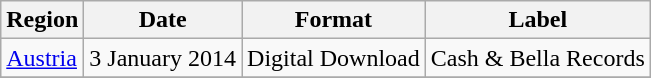<table class=wikitable>
<tr>
<th>Region</th>
<th>Date</th>
<th>Format</th>
<th>Label</th>
</tr>
<tr>
<td><a href='#'>Austria</a></td>
<td>3 January 2014</td>
<td>Digital Download</td>
<td>Cash & Bella Records</td>
</tr>
<tr>
</tr>
</table>
